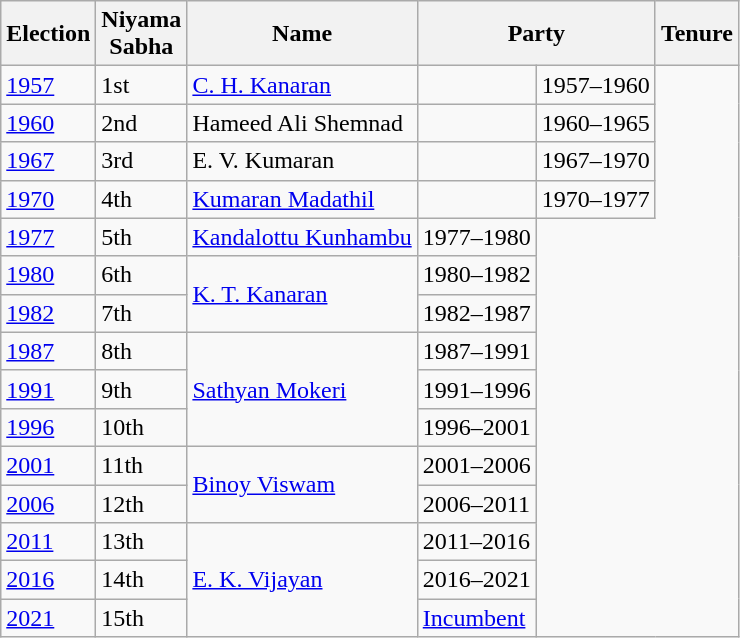<table class="wikitable sortable">
<tr>
<th>Election</th>
<th>Niyama<br>Sabha</th>
<th>Name</th>
<th colspan="2">Party</th>
<th>Tenure</th>
</tr>
<tr>
<td><a href='#'>1957</a></td>
<td>1st</td>
<td><a href='#'>C. H. Kanaran</a></td>
<td></td>
<td>1957–1960</td>
</tr>
<tr>
<td><a href='#'>1960</a></td>
<td>2nd</td>
<td>Hameed Ali Shemnad</td>
<td></td>
<td>1960–1965</td>
</tr>
<tr>
<td><a href='#'>1967</a></td>
<td>3rd</td>
<td>E. V. Kumaran</td>
<td></td>
<td>1967–1970</td>
</tr>
<tr>
<td><a href='#'>1970</a></td>
<td>4th</td>
<td><a href='#'>Kumaran Madathil</a></td>
<td></td>
<td>1970–1977</td>
</tr>
<tr>
<td><a href='#'>1977</a></td>
<td>5th</td>
<td><a href='#'>Kandalottu Kunhambu</a></td>
<td>1977–1980</td>
</tr>
<tr>
<td><a href='#'>1980</a></td>
<td>6th</td>
<td rowspan="2"><a href='#'>K. T. Kanaran</a></td>
<td>1980–1982</td>
</tr>
<tr>
<td><a href='#'>1982</a></td>
<td>7th</td>
<td>1982–1987</td>
</tr>
<tr>
<td><a href='#'>1987</a></td>
<td>8th</td>
<td rowspan="3"><a href='#'>Sathyan Mokeri</a></td>
<td>1987–1991</td>
</tr>
<tr>
<td><a href='#'>1991</a></td>
<td>9th</td>
<td>1991–1996</td>
</tr>
<tr>
<td><a href='#'>1996</a></td>
<td>10th</td>
<td>1996–2001</td>
</tr>
<tr>
<td><a href='#'>2001</a></td>
<td>11th</td>
<td rowspan="2"><a href='#'>Binoy Viswam</a></td>
<td>2001–2006</td>
</tr>
<tr>
<td><a href='#'>2006</a></td>
<td>12th</td>
<td>2006–2011</td>
</tr>
<tr>
<td><a href='#'>2011</a></td>
<td>13th</td>
<td rowspan="3"><a href='#'>E. K. Vijayan</a></td>
<td>2011–2016</td>
</tr>
<tr>
<td><a href='#'>2016</a></td>
<td>14th</td>
<td>2016–2021</td>
</tr>
<tr>
<td><a href='#'>2021</a></td>
<td>15th</td>
<td><a href='#'>Incumbent</a></td>
</tr>
</table>
